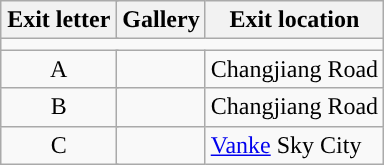<table class="wikitable">
<tr>
<th colspan=2 style="width:70px">Exit letter</th>
<th>Gallery</th>
<th>Exit location</th>
</tr>
<tr style="background:#">
<td colspan="4"></td>
</tr>
<tr>
<td colspan=2 align=center>A</td>
<td></td>
<td>Changjiang Road</td>
</tr>
<tr>
<td colspan=2 align=center>B</td>
<td></td>
<td>Changjiang Road</td>
</tr>
<tr>
<td colspan=2 align=center>C</td>
<td></td>
<td><a href='#'>Vanke</a> Sky City</td>
</tr>
</table>
